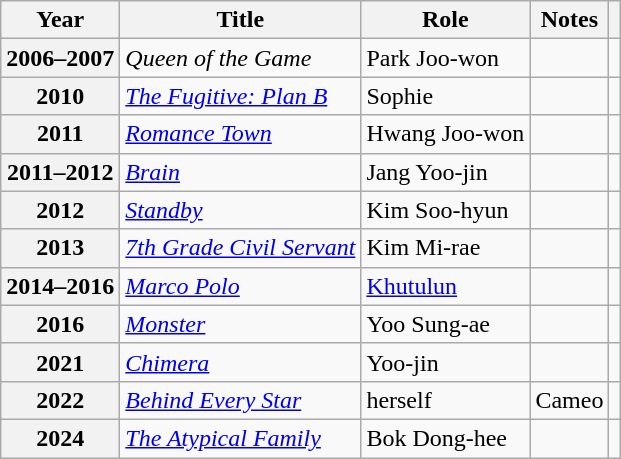<table class="wikitable plainrowheaders sortable">
<tr>
<th scope="col">Year</th>
<th scope="col">Title</th>
<th scope="col">Role</th>
<th scope="col">Notes</th>
<th scope="col" class="unsortable"></th>
</tr>
<tr>
<th scope="row">2006–2007</th>
<td><em>Queen of the Game</em></td>
<td>Park Joo-won</td>
<td></td>
<td style="text-align:center"></td>
</tr>
<tr>
<th scope="row">2010</th>
<td><em><a href='#'>The Fugitive: Plan B</a></em></td>
<td>Sophie</td>
<td></td>
<td style="text-align:center"></td>
</tr>
<tr>
<th scope="row">2011</th>
<td><em><a href='#'>Romance Town</a></em></td>
<td>Hwang Joo-won</td>
<td></td>
<td style="text-align:center"></td>
</tr>
<tr>
<th scope="row">2011–2012</th>
<td><em><a href='#'>Brain</a></em></td>
<td>Jang Yoo-jin</td>
<td></td>
<td style="text-align:center"></td>
</tr>
<tr>
<th scope="row">2012</th>
<td><em><a href='#'>Standby</a></em></td>
<td>Kim Soo-hyun</td>
<td></td>
<td style="text-align:center"></td>
</tr>
<tr>
<th scope="row">2013</th>
<td><em><a href='#'>7th Grade Civil Servant</a></em></td>
<td>Kim Mi-rae</td>
<td></td>
<td style="text-align:center"></td>
</tr>
<tr>
<th scope="row">2014–2016</th>
<td><em><a href='#'>Marco Polo</a></em></td>
<td><a href='#'>Khutulun</a></td>
<td></td>
<td style="text-align:center"></td>
</tr>
<tr>
<th scope="row">2016</th>
<td><em><a href='#'>Monster</a></em></td>
<td>Yoo Sung-ae</td>
<td></td>
<td style="text-align:center"></td>
</tr>
<tr>
<th scope="row">2021</th>
<td><em><a href='#'>Chimera</a></em></td>
<td>Yoo-jin</td>
<td></td>
<td style="text-align:center"></td>
</tr>
<tr>
<th scope="row">2022</th>
<td><em><a href='#'>Behind Every Star</a></em></td>
<td>herself</td>
<td>Cameo</td>
<td style="text-align:center"></td>
</tr>
<tr>
<th scope="row">2024</th>
<td><em><a href='#'>The Atypical Family</a></em></td>
<td>Bok Dong-hee</td>
<td></td>
<td style="text-align:center"></td>
</tr>
</table>
